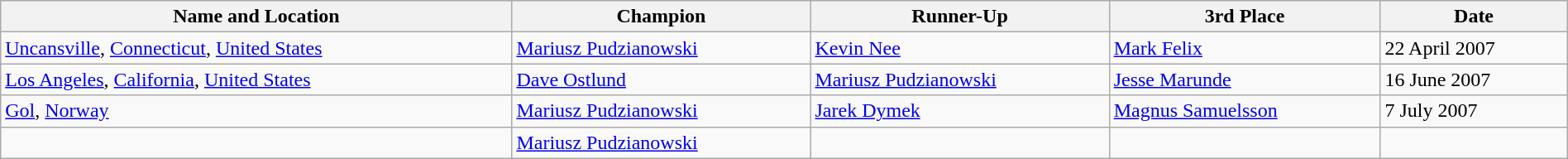<table class="wikitable" style="display: inline-table;width: 100%;">
<tr>
<th>Name and Location</th>
<th>Champion</th>
<th>Runner-Up</th>
<th>3rd Place</th>
<th>Date</th>
</tr>
<tr>
<td> <a href='#'>Uncansville</a>, <a href='#'>Connecticut</a>, <a href='#'>United States</a> <br> </td>
<td> <a href='#'>Mariusz Pudzianowski</a></td>
<td> <a href='#'>Kevin Nee</a></td>
<td> <a href='#'>Mark Felix</a></td>
<td>22 April 2007</td>
</tr>
<tr>
<td> <a href='#'>Los Angeles</a>, <a href='#'>California</a>, <a href='#'>United States</a> <br> </td>
<td> <a href='#'>Dave Ostlund</a></td>
<td> <a href='#'>Mariusz Pudzianowski</a></td>
<td> <a href='#'>Jesse Marunde</a></td>
<td>16 June 2007</td>
</tr>
<tr>
<td> <a href='#'>Gol</a>, <a href='#'>Norway</a> <br> </td>
<td> <a href='#'>Mariusz Pudzianowski</a></td>
<td> <a href='#'>Jarek Dymek</a></td>
<td> <a href='#'>Magnus Samuelsson</a></td>
<td>7 July 2007</td>
</tr>
<tr>
<td></td>
<td> <a href='#'>Mariusz Pudzianowski</a></td>
<td></td>
<td></td>
<td></td>
</tr>
</table>
